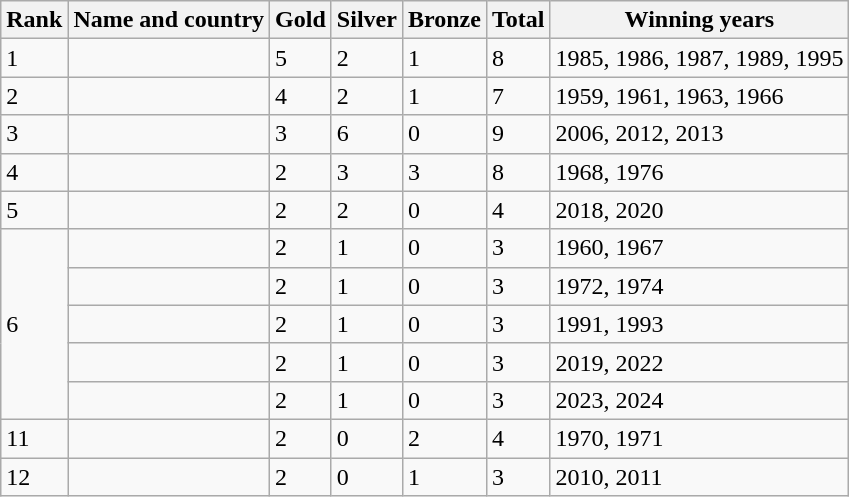<table class="wikitable">
<tr>
<th>Rank</th>
<th>Name and country</th>
<th>Gold</th>
<th>Silver</th>
<th>Bronze</th>
<th>Total</th>
<th>Winning years</th>
</tr>
<tr>
<td>1</td>
<td></td>
<td>5</td>
<td>2</td>
<td>1</td>
<td>8</td>
<td>1985, 1986, 1987, 1989, 1995</td>
</tr>
<tr>
<td>2</td>
<td></td>
<td>4</td>
<td>2</td>
<td>1</td>
<td>7</td>
<td>1959, 1961, 1963, 1966</td>
</tr>
<tr>
<td>3</td>
<td></td>
<td>3</td>
<td>6</td>
<td>0</td>
<td>9</td>
<td>2006, 2012, 2013</td>
</tr>
<tr>
<td>4</td>
<td></td>
<td>2</td>
<td>3</td>
<td>3</td>
<td>8</td>
<td>1968, 1976</td>
</tr>
<tr>
<td>5</td>
<td></td>
<td>2</td>
<td>2</td>
<td>0</td>
<td>4</td>
<td>2018, 2020</td>
</tr>
<tr>
<td rowspan=5>6</td>
<td></td>
<td>2</td>
<td>1</td>
<td>0</td>
<td>3</td>
<td>1960, 1967</td>
</tr>
<tr>
<td></td>
<td>2</td>
<td>1</td>
<td>0</td>
<td>3</td>
<td>1972, 1974</td>
</tr>
<tr>
<td></td>
<td>2</td>
<td>1</td>
<td>0</td>
<td>3</td>
<td>1991, 1993</td>
</tr>
<tr>
<td></td>
<td>2</td>
<td>1</td>
<td>0</td>
<td>3</td>
<td>2019, 2022</td>
</tr>
<tr>
<td></td>
<td>2</td>
<td>1</td>
<td>0</td>
<td>3</td>
<td>2023, 2024</td>
</tr>
<tr>
<td>11</td>
<td></td>
<td>2</td>
<td>0</td>
<td>2</td>
<td>4</td>
<td>1970, 1971</td>
</tr>
<tr>
<td rowspan=2>12</td>
<td></td>
<td>2</td>
<td>0</td>
<td>1</td>
<td>3</td>
<td>2010, 2011</td>
</tr>
</table>
